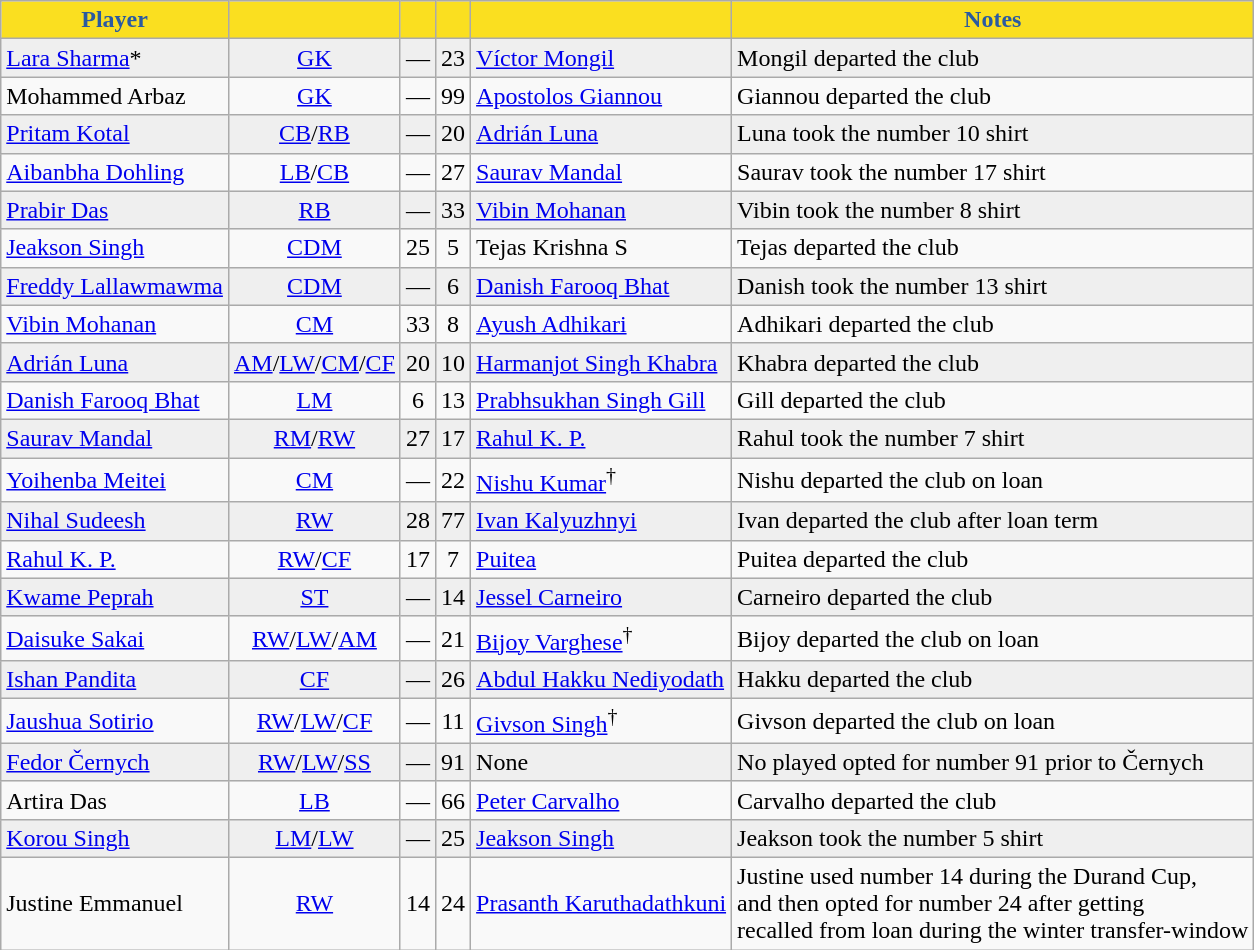<table class="wikitable" style="text-align:left">
<tr>
<th style="background:#FADF20; color:#2A5AA1; text-align:center;">Player</th>
<th style="background:#FADF20; color:#2A5AA1; text-align:center;"></th>
<th style="background:#FADF20; color:#2A5AA1; text-align:center;"></th>
<th style="background:#FADF20; color:#2A5AA1; text-align:center;"></th>
<th style="background:#FADF20; color:#2A5AA1; text-align:center;"></th>
<th style="background:#FADF20; color:#2A5AA1; text-align:center;">Notes</th>
</tr>
<tr bgcolor="#EFEFEF">
<td> <a href='#'>Lara Sharma</a>*</td>
<td style="text-align:center;"><a href='#'>GK</a></td>
<td style="text-align:center;">—</td>
<td style="text-align:center;">23</td>
<td> <a href='#'>Víctor Mongil</a></td>
<td>Mongil departed the club</td>
</tr>
<tr>
<td> Mohammed Arbaz</td>
<td style="text-align:center;"><a href='#'>GK</a></td>
<td style="text-align:center;">—</td>
<td style="text-align:center;">99</td>
<td> <a href='#'>Apostolos Giannou</a></td>
<td>Giannou departed the club</td>
</tr>
<tr bgcolor="#EFEFEF">
<td> <a href='#'>Pritam Kotal</a></td>
<td style="text-align:center;"><a href='#'>CB</a>/<a href='#'>RB</a></td>
<td style="text-align:center;">—</td>
<td style="text-align:center;">20</td>
<td> <a href='#'>Adrián Luna</a></td>
<td>Luna took the number 10 shirt</td>
</tr>
<tr>
<td> <a href='#'>Aibanbha Dohling</a></td>
<td style="text-align:center;"><a href='#'>LB</a>/<a href='#'>CB</a></td>
<td style="text-align:center;">—</td>
<td style="text-align:center;">27</td>
<td> <a href='#'>Saurav Mandal</a></td>
<td>Saurav took the number 17 shirt</td>
</tr>
<tr bgcolor="#EFEFEF">
<td> <a href='#'>Prabir Das</a></td>
<td style="text-align:center;"><a href='#'>RB</a></td>
<td style="text-align:center;">—</td>
<td style="text-align:center;">33</td>
<td> <a href='#'>Vibin Mohanan</a></td>
<td>Vibin took the number 8 shirt</td>
</tr>
<tr>
<td> <a href='#'>Jeakson Singh</a></td>
<td style="text-align:center;"><a href='#'>CDM</a></td>
<td style="text-align:center;">25</td>
<td style="text-align:center;">5</td>
<td> Tejas Krishna S</td>
<td>Tejas departed the club</td>
</tr>
<tr bgcolor="#EFEFEF">
<td> <a href='#'>Freddy Lallawmawma</a></td>
<td style="text-align:center;"><a href='#'>CDM</a></td>
<td style="text-align:center;">—</td>
<td style="text-align:center;">6</td>
<td> <a href='#'>Danish Farooq Bhat</a></td>
<td>Danish took the number 13 shirt</td>
</tr>
<tr>
<td> <a href='#'>Vibin Mohanan</a></td>
<td style="text-align:center;"><a href='#'>CM</a></td>
<td style="text-align:center;">33</td>
<td style="text-align:center;">8</td>
<td> <a href='#'>Ayush Adhikari</a></td>
<td>Adhikari departed the club</td>
</tr>
<tr bgcolor="#EFEFEF">
<td> <a href='#'>Adrián Luna</a></td>
<td style="text-align:center;"><a href='#'>AM</a>/<a href='#'>LW</a>/<a href='#'>CM</a>/<a href='#'>CF</a></td>
<td style="text-align:center;">20</td>
<td style="text-align:center;">10</td>
<td> <a href='#'>Harmanjot Singh Khabra</a></td>
<td>Khabra departed the club</td>
</tr>
<tr>
<td> <a href='#'>Danish Farooq Bhat</a></td>
<td style="text-align:center;"><a href='#'>LM</a></td>
<td style="text-align:center;">6</td>
<td style="text-align:center;">13</td>
<td> <a href='#'>Prabhsukhan Singh Gill</a></td>
<td>Gill departed the club</td>
</tr>
<tr bgcolor="#EFEFEF">
<td> <a href='#'>Saurav Mandal</a></td>
<td style="text-align:center;"><a href='#'>RM</a>/<a href='#'>RW</a></td>
<td style="text-align:center;">27</td>
<td style="text-align:center;">17</td>
<td> <a href='#'>Rahul K. P.</a></td>
<td>Rahul took the number 7 shirt</td>
</tr>
<tr>
<td> <a href='#'>Yoihenba Meitei</a></td>
<td style="text-align:center;"><a href='#'>CM</a></td>
<td style="text-align:center;">—</td>
<td style="text-align:center;">22</td>
<td> <a href='#'>Nishu Kumar</a><sup>†</sup></td>
<td>Nishu departed the club on loan</td>
</tr>
<tr bgcolor="#EFEFEF">
<td> <a href='#'>Nihal Sudeesh</a></td>
<td style="text-align:center;"><a href='#'>RW</a></td>
<td style="text-align:center;">28</td>
<td style="text-align:center;">77</td>
<td> <a href='#'>Ivan Kalyuzhnyi</a></td>
<td>Ivan departed the club after loan term</td>
</tr>
<tr>
<td> <a href='#'>Rahul K. P.</a></td>
<td style="text-align:center;"><a href='#'>RW</a>/<a href='#'>CF</a></td>
<td style="text-align:center;">17</td>
<td style="text-align:center;">7</td>
<td> <a href='#'>Puitea</a></td>
<td>Puitea departed the club</td>
</tr>
<tr bgcolor="#EFEFEF">
<td> <a href='#'>Kwame Peprah</a></td>
<td style="text-align:center;"><a href='#'>ST</a></td>
<td style="text-align:center;">—</td>
<td style="text-align:center;">14</td>
<td> <a href='#'>Jessel Carneiro</a></td>
<td>Carneiro departed the club</td>
</tr>
<tr>
<td> <a href='#'>Daisuke Sakai</a></td>
<td style="text-align:center;"><a href='#'>RW</a>/<a href='#'>LW</a>/<a href='#'>AM</a></td>
<td style="text-align:center;">—</td>
<td style="text-align:center;">21</td>
<td> <a href='#'>Bijoy Varghese</a><sup>†</sup></td>
<td>Bijoy departed the club on loan</td>
</tr>
<tr bgcolor="#EFEFEF">
<td> <a href='#'>Ishan Pandita</a></td>
<td style="text-align:center;"><a href='#'>CF</a></td>
<td style="text-align:center;">—</td>
<td style="text-align:center;">26</td>
<td> <a href='#'>Abdul Hakku Nediyodath</a></td>
<td>Hakku departed the club</td>
</tr>
<tr>
<td> <a href='#'>Jaushua Sotirio</a></td>
<td style="text-align:center;"><a href='#'>RW</a>/<a href='#'>LW</a>/<a href='#'>CF</a></td>
<td style="text-align:center;">—</td>
<td style="text-align:center;">11</td>
<td> <a href='#'>Givson Singh</a><sup>†</sup></td>
<td>Givson departed the club on loan</td>
</tr>
<tr bgcolor="#EFEFEF">
<td> <a href='#'>Fedor Černych</a></td>
<td style="text-align:center;"><a href='#'>RW</a>/<a href='#'>LW</a>/<a href='#'>SS</a></td>
<td style="text-align:center;">—</td>
<td style="text-align:center;">91</td>
<td>None</td>
<td>No played opted for number 91 prior to Černych</td>
</tr>
<tr>
<td> Artira Das</td>
<td style="text-align:center;"><a href='#'>LB</a></td>
<td style="text-align:center;">—</td>
<td style="text-align:center;">66</td>
<td> <a href='#'>Peter Carvalho</a></td>
<td>Carvalho departed the club</td>
</tr>
<tr bgcolor="#EFEFEF">
<td> <a href='#'>Korou Singh</a></td>
<td style="text-align:center;"><a href='#'>LM</a>/<a href='#'>LW</a></td>
<td style="text-align:center;">—</td>
<td style="text-align:center;">25</td>
<td> <a href='#'>Jeakson Singh</a></td>
<td>Jeakson took the number 5 shirt</td>
</tr>
<tr>
<td> Justine Emmanuel</td>
<td style="text-align:center;"><a href='#'>RW</a></td>
<td style="text-align:center;">14</td>
<td style="text-align:center;">24</td>
<td> <a href='#'>Prasanth Karuthadathkuni</a></td>
<td>Justine used number 14 during the Durand Cup,<br>and then opted for number 24 after getting<br>recalled from loan during the winter transfer-window</td>
</tr>
</table>
